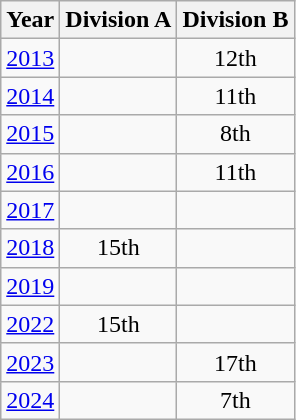<table class="wikitable" style="text-align:center">
<tr>
<th>Year</th>
<th>Division A</th>
<th>Division B</th>
</tr>
<tr>
<td><a href='#'>2013</a></td>
<td></td>
<td>12th</td>
</tr>
<tr>
<td><a href='#'>2014</a></td>
<td></td>
<td>11th</td>
</tr>
<tr>
<td><a href='#'>2015</a></td>
<td></td>
<td>8th</td>
</tr>
<tr>
<td><a href='#'>2016</a></td>
<td></td>
<td>11th</td>
</tr>
<tr>
<td><a href='#'>2017</a></td>
<td></td>
<td></td>
</tr>
<tr>
<td><a href='#'>2018</a></td>
<td>15th</td>
<td></td>
</tr>
<tr>
<td><a href='#'>2019</a></td>
<td></td>
<td></td>
</tr>
<tr>
<td><a href='#'>2022</a></td>
<td>15th</td>
<td></td>
</tr>
<tr>
<td><a href='#'>2023</a></td>
<td></td>
<td>17th</td>
</tr>
<tr>
<td><a href='#'>2024</a></td>
<td></td>
<td>7th</td>
</tr>
</table>
